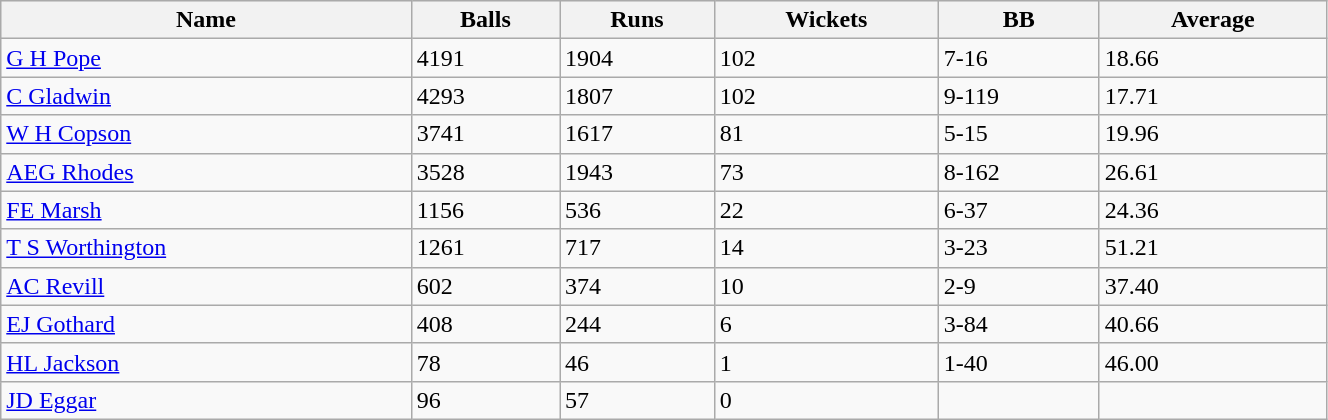<table class="wikitable sortable" style="width:70%;">
<tr style="background:#efefef;">
<th>Name</th>
<th>Balls</th>
<th>Runs</th>
<th>Wickets</th>
<th>BB</th>
<th>Average</th>
</tr>
<tr>
<td><a href='#'>G H Pope</a></td>
<td>4191</td>
<td>1904</td>
<td>102</td>
<td>7-16</td>
<td>18.66</td>
</tr>
<tr>
<td><a href='#'>C Gladwin</a></td>
<td>4293</td>
<td>1807</td>
<td>102</td>
<td>9-119</td>
<td>17.71</td>
</tr>
<tr>
<td><a href='#'>W H Copson</a></td>
<td>3741</td>
<td>1617</td>
<td>81</td>
<td>5-15</td>
<td>19.96</td>
</tr>
<tr>
<td><a href='#'>AEG Rhodes</a></td>
<td>3528</td>
<td>1943</td>
<td>73</td>
<td>8-162</td>
<td>26.61</td>
</tr>
<tr>
<td><a href='#'>FE Marsh</a></td>
<td>1156</td>
<td>536</td>
<td>22</td>
<td>6-37</td>
<td>24.36</td>
</tr>
<tr>
<td><a href='#'>T S Worthington</a></td>
<td>1261</td>
<td>717</td>
<td>14</td>
<td>3-23</td>
<td>51.21</td>
</tr>
<tr>
<td><a href='#'>AC Revill</a></td>
<td>602</td>
<td>374</td>
<td>10</td>
<td>2-9</td>
<td>37.40</td>
</tr>
<tr>
<td><a href='#'>EJ Gothard</a></td>
<td>408</td>
<td>244</td>
<td>6</td>
<td>3-84</td>
<td>40.66</td>
</tr>
<tr>
<td><a href='#'>HL Jackson</a></td>
<td>78</td>
<td>46</td>
<td>1</td>
<td>1-40</td>
<td>46.00</td>
</tr>
<tr>
<td><a href='#'>JD Eggar</a></td>
<td>96</td>
<td>57</td>
<td>0</td>
<td></td>
<td></td>
</tr>
</table>
